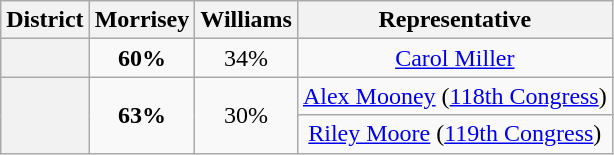<table class=wikitable>
<tr>
<th>District</th>
<th>Morrisey</th>
<th>Williams</th>
<th>Representative</th>
</tr>
<tr align=center>
<th></th>
<td><strong>60%</strong></td>
<td>34%</td>
<td><a href='#'>Carol Miller</a></td>
</tr>
<tr align=center>
<th rowspan=2 ></th>
<td rowspan=2><strong>63%</strong></td>
<td rowspan=2>30%</td>
<td><a href='#'>Alex Mooney</a> (<a href='#'>118th Congress</a>)</td>
</tr>
<tr align=center>
<td><a href='#'>Riley Moore</a> (<a href='#'>119th Congress</a>)</td>
</tr>
</table>
